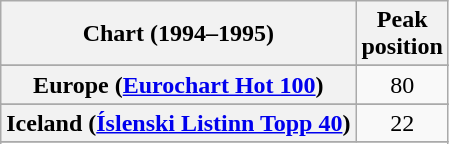<table class="wikitable sortable plainrowheaders" style="text-align:center">
<tr>
<th>Chart (1994–1995)</th>
<th>Peak<br>position</th>
</tr>
<tr>
</tr>
<tr>
</tr>
<tr>
<th scope="row">Europe (<a href='#'>Eurochart Hot 100</a>)</th>
<td>80</td>
</tr>
<tr>
</tr>
<tr>
<th scope="row">Iceland (<a href='#'>Íslenski Listinn Topp 40</a>)</th>
<td>22</td>
</tr>
<tr>
</tr>
<tr>
</tr>
<tr>
</tr>
<tr>
</tr>
<tr>
</tr>
<tr>
</tr>
<tr>
</tr>
<tr>
</tr>
</table>
